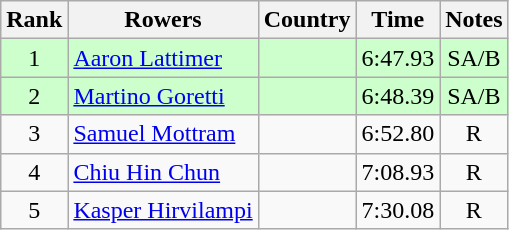<table class="wikitable" style="text-align:center">
<tr>
<th>Rank</th>
<th>Rowers</th>
<th>Country</th>
<th>Time</th>
<th>Notes</th>
</tr>
<tr bgcolor=ccffcc>
<td>1</td>
<td align="left"><a href='#'>Aaron Lattimer</a></td>
<td align="left"></td>
<td>6:47.93</td>
<td>SA/B</td>
</tr>
<tr bgcolor=ccffcc>
<td>2</td>
<td align="left"><a href='#'>Martino Goretti</a></td>
<td align="left"></td>
<td>6:48.39</td>
<td>SA/B</td>
</tr>
<tr>
<td>3</td>
<td align="left"><a href='#'>Samuel Mottram</a></td>
<td align="left"></td>
<td>6:52.80</td>
<td>R</td>
</tr>
<tr>
<td>4</td>
<td align="left"><a href='#'>Chiu Hin Chun</a></td>
<td align="left"></td>
<td>7:08.93</td>
<td>R</td>
</tr>
<tr>
<td>5</td>
<td align="left"><a href='#'>Kasper Hirvilampi</a></td>
<td align="left"></td>
<td>7:30.08</td>
<td>R</td>
</tr>
</table>
